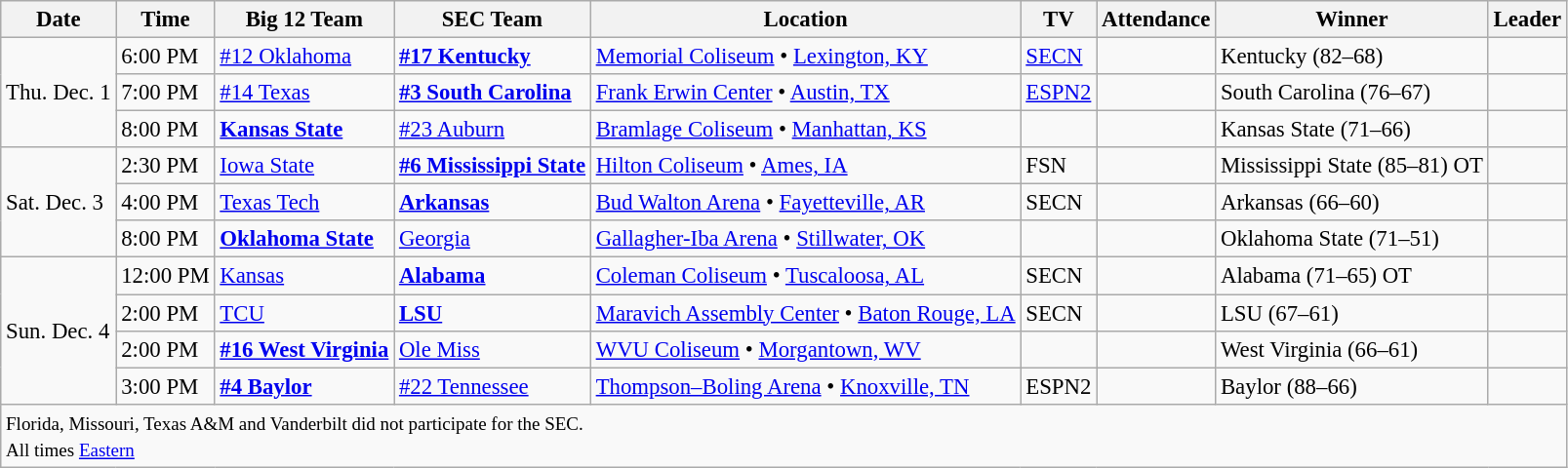<table class="wikitable" style="font-size: 95%">
<tr align="center">
<th>Date </th>
<th>Time</th>
<th>Big 12 Team</th>
<th>SEC Team</th>
<th>Location</th>
<th>TV</th>
<th>Attendance</th>
<th>Winner</th>
<th>Leader</th>
</tr>
<tr>
<td rowspan=3>Thu. Dec. 1</td>
<td>6:00 PM</td>
<td><a href='#'>#12 Oklahoma</a></td>
<td><a href='#'><strong>#17 Kentucky</strong></a></td>
<td><a href='#'>Memorial Coliseum</a> • <a href='#'>Lexington, KY</a></td>
<td><a href='#'>SECN</a></td>
<td></td>
<td>Kentucky (82–68)</td>
<td></td>
</tr>
<tr>
<td>7:00 PM</td>
<td><a href='#'>#14 Texas</a></td>
<td><a href='#'><strong>#3 South Carolina</strong></a></td>
<td><a href='#'>Frank Erwin Center</a> • <a href='#'>Austin, TX</a></td>
<td><a href='#'>ESPN2</a></td>
<td></td>
<td>South Carolina (76–67)</td>
<td></td>
</tr>
<tr>
<td>8:00 PM</td>
<td><a href='#'><strong>Kansas State</strong></a></td>
<td><a href='#'>#23 Auburn</a></td>
<td><a href='#'>Bramlage Coliseum</a> • <a href='#'>Manhattan, KS</a></td>
<td></td>
<td></td>
<td>Kansas State (71–66)</td>
<td></td>
</tr>
<tr>
<td rowspan=3>Sat. Dec. 3</td>
<td>2:30 PM</td>
<td><a href='#'>Iowa State</a></td>
<td><a href='#'><strong>#6 Mississippi State</strong></a></td>
<td><a href='#'>Hilton Coliseum</a> • <a href='#'>Ames, IA</a></td>
<td>FSN</td>
<td></td>
<td>Mississippi State (85–81) OT</td>
<td></td>
</tr>
<tr>
<td>4:00 PM</td>
<td><a href='#'>Texas Tech</a></td>
<td><a href='#'><strong>Arkansas</strong></a></td>
<td><a href='#'>Bud Walton Arena</a> • <a href='#'>Fayetteville, AR</a></td>
<td>SECN</td>
<td></td>
<td>Arkansas (66–60)</td>
<td></td>
</tr>
<tr>
<td>8:00 PM</td>
<td><a href='#'><strong>Oklahoma State</strong></a></td>
<td><a href='#'>Georgia</a></td>
<td><a href='#'>Gallagher-Iba Arena</a> • <a href='#'>Stillwater, OK</a></td>
<td></td>
<td></td>
<td>Oklahoma State (71–51)</td>
<td></td>
</tr>
<tr>
<td rowspan=4>Sun. Dec. 4</td>
<td>12:00 PM</td>
<td><a href='#'>Kansas</a></td>
<td><a href='#'><strong>Alabama</strong></a></td>
<td><a href='#'>Coleman Coliseum</a> • <a href='#'>Tuscaloosa, AL</a></td>
<td>SECN</td>
<td></td>
<td>Alabama (71–65) OT</td>
<td></td>
</tr>
<tr>
<td>2:00 PM</td>
<td><a href='#'>TCU</a></td>
<td><a href='#'><strong>LSU</strong></a></td>
<td><a href='#'>Maravich Assembly Center</a> • <a href='#'>Baton Rouge, LA</a></td>
<td>SECN</td>
<td></td>
<td>LSU (67–61)</td>
<td></td>
</tr>
<tr>
<td>2:00 PM</td>
<td><a href='#'><strong>#16 West Virginia</strong></a></td>
<td><a href='#'>Ole Miss</a></td>
<td><a href='#'>WVU Coliseum</a> • <a href='#'>Morgantown, WV</a></td>
<td></td>
<td></td>
<td>West Virginia (66–61)</td>
<td></td>
</tr>
<tr>
<td>3:00 PM</td>
<td><a href='#'><strong>#4 Baylor</strong></a></td>
<td><a href='#'>#22 Tennessee</a></td>
<td><a href='#'>Thompson–Boling Arena</a> • <a href='#'>Knoxville, TN</a></td>
<td>ESPN2</td>
<td></td>
<td>Baylor (88–66)</td>
<td></td>
</tr>
<tr>
<td colspan=9><small>Florida, Missouri, Texas A&M and Vanderbilt did not participate for the SEC.<br>All times <a href='#'>Eastern</a></small></td>
</tr>
</table>
